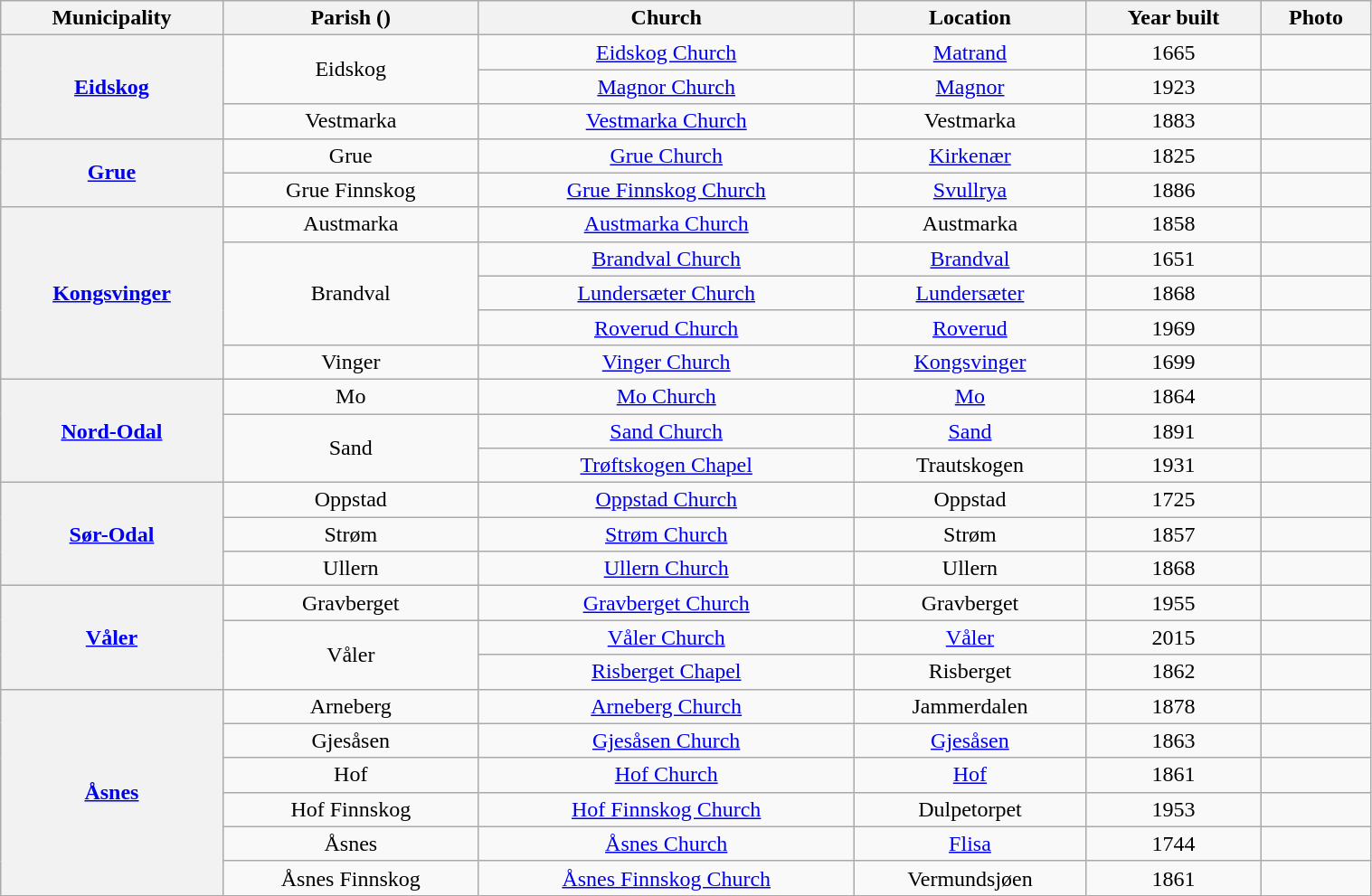<table class="wikitable" style="text-align: center; width: 80%;">
<tr>
<th>Municipality</th>
<th>Parish ()</th>
<th>Church</th>
<th>Location</th>
<th>Year built</th>
<th>Photo</th>
</tr>
<tr>
<th rowspan="3"><a href='#'>Eidskog</a></th>
<td rowspan="2">Eidskog</td>
<td><a href='#'>Eidskog Church</a></td>
<td><a href='#'>Matrand</a></td>
<td>1665</td>
<td></td>
</tr>
<tr>
<td><a href='#'>Magnor Church</a></td>
<td><a href='#'>Magnor</a></td>
<td>1923</td>
<td></td>
</tr>
<tr>
<td rowspan="1">Vestmarka</td>
<td><a href='#'>Vestmarka Church</a></td>
<td>Vestmarka</td>
<td>1883</td>
<td></td>
</tr>
<tr>
<th rowspan="2"><a href='#'>Grue</a></th>
<td rowspan="1">Grue</td>
<td><a href='#'>Grue Church</a></td>
<td><a href='#'>Kirkenær</a></td>
<td>1825</td>
<td></td>
</tr>
<tr>
<td rowspan="1">Grue Finnskog</td>
<td><a href='#'>Grue Finnskog Church</a></td>
<td><a href='#'>Svullrya</a></td>
<td>1886</td>
<td></td>
</tr>
<tr>
<th rowspan="5"><a href='#'>Kongsvinger</a></th>
<td rowspan="1">Austmarka</td>
<td><a href='#'>Austmarka Church</a></td>
<td>Austmarka</td>
<td>1858</td>
<td></td>
</tr>
<tr>
<td rowspan="3">Brandval</td>
<td><a href='#'>Brandval Church</a></td>
<td><a href='#'>Brandval</a></td>
<td>1651</td>
<td></td>
</tr>
<tr>
<td><a href='#'>Lundersæter Church</a></td>
<td><a href='#'>Lundersæter</a></td>
<td>1868</td>
<td></td>
</tr>
<tr>
<td><a href='#'>Roverud Church</a></td>
<td><a href='#'>Roverud</a></td>
<td>1969</td>
<td></td>
</tr>
<tr>
<td rowspan="1">Vinger</td>
<td><a href='#'>Vinger Church</a></td>
<td><a href='#'>Kongsvinger</a></td>
<td>1699</td>
<td></td>
</tr>
<tr>
<th rowspan="3"><a href='#'>Nord-Odal</a></th>
<td rowspan="1">Mo</td>
<td><a href='#'>Mo Church</a></td>
<td><a href='#'>Mo</a></td>
<td>1864</td>
<td></td>
</tr>
<tr>
<td rowspan="2">Sand</td>
<td><a href='#'>Sand Church</a></td>
<td><a href='#'>Sand</a></td>
<td>1891</td>
<td></td>
</tr>
<tr>
<td><a href='#'>Trøftskogen Chapel</a></td>
<td>Trautskogen</td>
<td>1931</td>
<td></td>
</tr>
<tr>
<th rowspan="3"><a href='#'>Sør-Odal</a></th>
<td rowspan="1">Oppstad</td>
<td><a href='#'>Oppstad Church</a></td>
<td>Oppstad</td>
<td>1725</td>
<td></td>
</tr>
<tr>
<td rowspan="1">Strøm</td>
<td><a href='#'>Strøm Church</a></td>
<td>Strøm</td>
<td>1857</td>
<td></td>
</tr>
<tr>
<td rowspan="1">Ullern</td>
<td><a href='#'>Ullern Church</a></td>
<td>Ullern</td>
<td>1868</td>
<td></td>
</tr>
<tr>
<th rowspan="3"><a href='#'>Våler</a></th>
<td rowspan="1">Gravberget</td>
<td><a href='#'>Gravberget Church</a></td>
<td>Gravberget</td>
<td>1955</td>
<td></td>
</tr>
<tr>
<td rowspan="2">Våler</td>
<td><a href='#'>Våler Church</a></td>
<td><a href='#'>Våler</a></td>
<td>2015</td>
<td></td>
</tr>
<tr>
<td><a href='#'>Risberget Chapel</a></td>
<td>Risberget</td>
<td>1862</td>
<td></td>
</tr>
<tr>
<th rowspan="6"><a href='#'>Åsnes</a></th>
<td rowspan="1">Arneberg</td>
<td><a href='#'>Arneberg Church</a></td>
<td>Jammerdalen</td>
<td>1878</td>
<td></td>
</tr>
<tr>
<td rowspan="1">Gjesåsen</td>
<td><a href='#'>Gjesåsen Church</a></td>
<td><a href='#'>Gjesåsen</a></td>
<td>1863</td>
<td></td>
</tr>
<tr>
<td rowspan="1">Hof</td>
<td><a href='#'>Hof Church</a></td>
<td><a href='#'>Hof</a></td>
<td>1861</td>
<td></td>
</tr>
<tr>
<td rowspan="1">Hof Finnskog</td>
<td><a href='#'>Hof Finnskog Church</a></td>
<td>Dulpetorpet</td>
<td>1953</td>
<td></td>
</tr>
<tr>
<td rowspan="1">Åsnes</td>
<td><a href='#'>Åsnes Church</a></td>
<td><a href='#'>Flisa</a></td>
<td>1744</td>
<td></td>
</tr>
<tr>
<td rowspan="1">Åsnes Finnskog</td>
<td><a href='#'>Åsnes Finnskog Church</a></td>
<td>Vermundsjøen</td>
<td>1861</td>
<td></td>
</tr>
</table>
